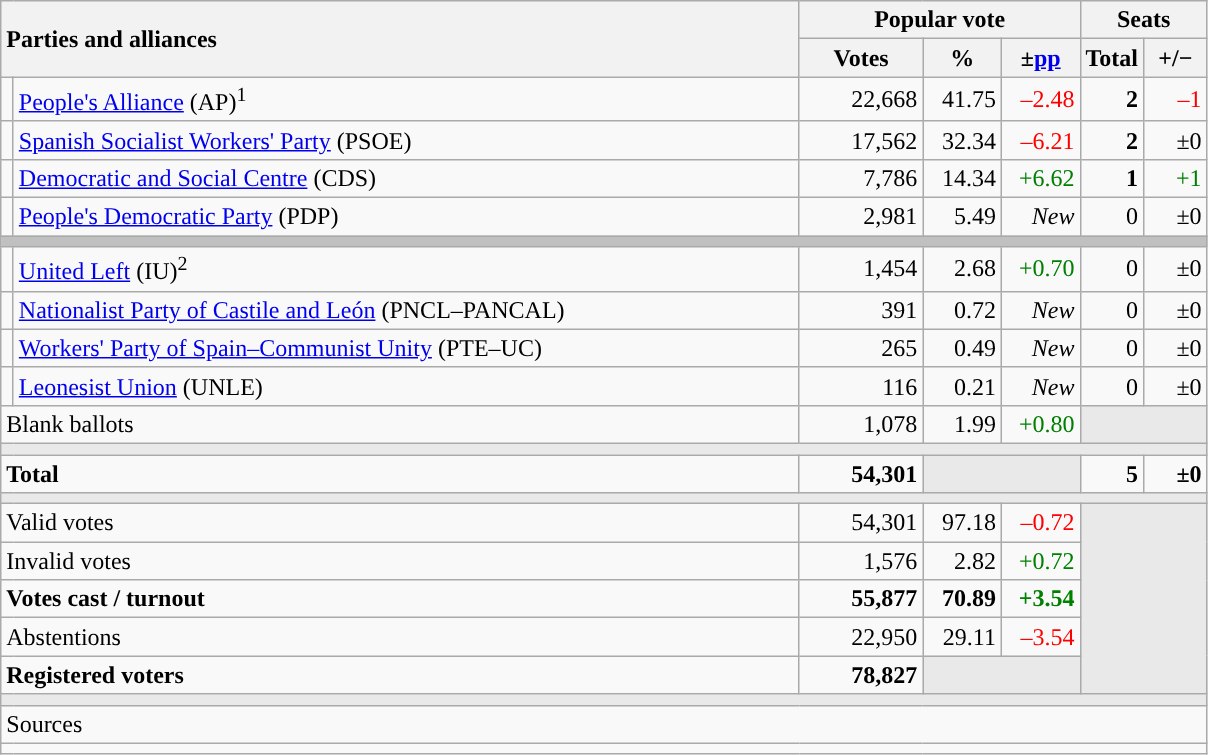<table class="wikitable" style="text-align:right;">
<tr>
<th style="text-align:left;" rowspan="2" colspan="2" width="525">Parties and alliances</th>
<th colspan="3">Popular vote</th>
<th colspan="2">Seats</th>
</tr>
<tr>
<th width="75">Votes</th>
<th width="45">%</th>
<th width="45">±<a href='#'>pp</a></th>
<th width="35">Total</th>
<th width="35">+/−</th>
</tr>
<tr>
<td width="1" style="color:inherit;background:"></td>
<td align="left"><a href='#'>People's Alliance</a> (AP)<sup>1</sup></td>
<td>22,668</td>
<td>41.75</td>
<td style="color:red;">–2.48</td>
<td><strong>2</strong></td>
<td style="color:red;">–1</td>
</tr>
<tr>
<td style="color:inherit;background:"></td>
<td align="left"><a href='#'>Spanish Socialist Workers' Party</a> (PSOE)</td>
<td>17,562</td>
<td>32.34</td>
<td style="color:red;">–6.21</td>
<td><strong>2</strong></td>
<td>±0</td>
</tr>
<tr>
<td style="color:inherit;background:"></td>
<td align="left"><a href='#'>Democratic and Social Centre</a> (CDS)</td>
<td>7,786</td>
<td>14.34</td>
<td style="color:green;">+6.62</td>
<td><strong>1</strong></td>
<td style="color:green;">+1</td>
</tr>
<tr>
<td style="color:inherit;background:"></td>
<td align="left"><a href='#'>People's Democratic Party</a> (PDP)</td>
<td>2,981</td>
<td>5.49</td>
<td><em>New</em></td>
<td>0</td>
<td>±0</td>
</tr>
<tr>
<td colspan="7" bgcolor="#C0C0C0"></td>
</tr>
<tr>
<td style="color:inherit;background:"></td>
<td align="left"><a href='#'>United Left</a> (IU)<sup>2</sup></td>
<td>1,454</td>
<td>2.68</td>
<td style="color:green;">+0.70</td>
<td>0</td>
<td>±0</td>
</tr>
<tr>
<td style="color:inherit;background:"></td>
<td align="left"><a href='#'>Nationalist Party of Castile and León</a> (PNCL–PANCAL)</td>
<td>391</td>
<td>0.72</td>
<td><em>New</em></td>
<td>0</td>
<td>±0</td>
</tr>
<tr>
<td style="color:inherit;background:"></td>
<td align="left"><a href='#'>Workers' Party of Spain–Communist Unity</a> (PTE–UC)</td>
<td>265</td>
<td>0.49</td>
<td><em>New</em></td>
<td>0</td>
<td>±0</td>
</tr>
<tr>
<td style="color:inherit;background:"></td>
<td align="left"><a href='#'>Leonesist Union</a> (UNLE)</td>
<td>116</td>
<td>0.21</td>
<td><em>New</em></td>
<td>0</td>
<td>±0</td>
</tr>
<tr>
<td align="left" colspan="2">Blank ballots</td>
<td>1,078</td>
<td>1.99</td>
<td style="color:green;">+0.80</td>
<td bgcolor="#E9E9E9" colspan="2"></td>
</tr>
<tr>
<td colspan="7" bgcolor="#E9E9E9"></td>
</tr>
<tr style="font-weight:bold;">
<td align="left" colspan="2">Total</td>
<td>54,301</td>
<td bgcolor="#E9E9E9" colspan="2"></td>
<td>5</td>
<td>±0</td>
</tr>
<tr>
<td colspan="7" bgcolor="#E9E9E9"></td>
</tr>
<tr>
<td align="left" colspan="2">Valid votes</td>
<td>54,301</td>
<td>97.18</td>
<td style="color:red;">–0.72</td>
<td bgcolor="#E9E9E9" colspan="2" rowspan="5"></td>
</tr>
<tr>
<td align="left" colspan="2">Invalid votes</td>
<td>1,576</td>
<td>2.82</td>
<td style="color:green;">+0.72</td>
</tr>
<tr style="font-weight:bold;">
<td align="left" colspan="2">Votes cast / turnout</td>
<td>55,877</td>
<td>70.89</td>
<td style="color:green;">+3.54</td>
</tr>
<tr>
<td align="left" colspan="2">Abstentions</td>
<td>22,950</td>
<td>29.11</td>
<td style="color:red;">–3.54</td>
</tr>
<tr style="font-weight:bold;">
<td align="left" colspan="2">Registered voters</td>
<td>78,827</td>
<td bgcolor="#E9E9E9" colspan="2"></td>
</tr>
<tr>
<td colspan="7" bgcolor="#E9E9E9"></td>
</tr>
<tr>
<td align="left" colspan="7">Sources</td>
</tr>
<tr>
<td colspan="7" style="text-align:left; max-width:790px;"></td>
</tr>
</table>
